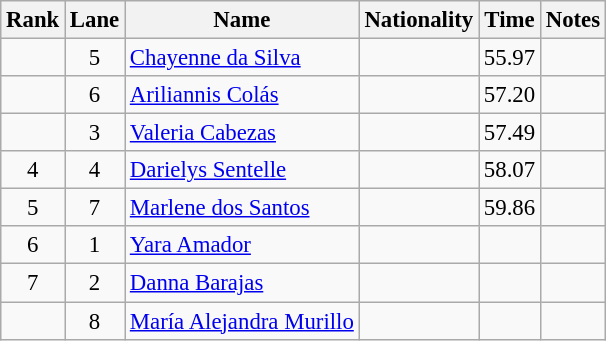<table class="wikitable sortable" style="text-align:center;font-size:95%">
<tr>
<th>Rank</th>
<th>Lane</th>
<th>Name</th>
<th>Nationality</th>
<th>Time</th>
<th>Notes</th>
</tr>
<tr>
<td></td>
<td>5</td>
<td align=left><a href='#'>Chayenne da Silva</a></td>
<td align=left></td>
<td>55.97</td>
<td></td>
</tr>
<tr>
<td></td>
<td>6</td>
<td align=left><a href='#'>Ariliannis Colás</a></td>
<td align=left></td>
<td>57.20</td>
<td></td>
</tr>
<tr>
<td></td>
<td>3</td>
<td align=left><a href='#'>Valeria Cabezas</a></td>
<td align=left></td>
<td>57.49</td>
<td></td>
</tr>
<tr>
<td>4</td>
<td>4</td>
<td align=left><a href='#'>Darielys Sentelle</a></td>
<td align=left></td>
<td>58.07</td>
<td></td>
</tr>
<tr>
<td>5</td>
<td>7</td>
<td align=left><a href='#'>Marlene dos Santos</a></td>
<td align=left></td>
<td>59.86</td>
<td></td>
</tr>
<tr>
<td>6</td>
<td>1</td>
<td align=left><a href='#'>Yara Amador</a></td>
<td align=left></td>
<td></td>
<td></td>
</tr>
<tr>
<td>7</td>
<td>2</td>
<td align=left><a href='#'>Danna Barajas</a></td>
<td align=left></td>
<td></td>
<td></td>
</tr>
<tr>
<td></td>
<td>8</td>
<td align=left><a href='#'>María Alejandra Murillo</a></td>
<td align=left></td>
<td></td>
<td></td>
</tr>
</table>
